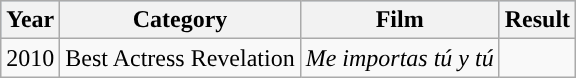<table class="wikitable">
<tr style="background:#b0c4de;">
<th>Year</th>
<th>Category</th>
<th>Film</th>
<th>Result</th>
</tr>
<tr>
<td>2010</td>
<td>Best Actress Revelation</td>
<td><em>Me importas tú y tú</em></td>
<td></td>
</tr>
</table>
